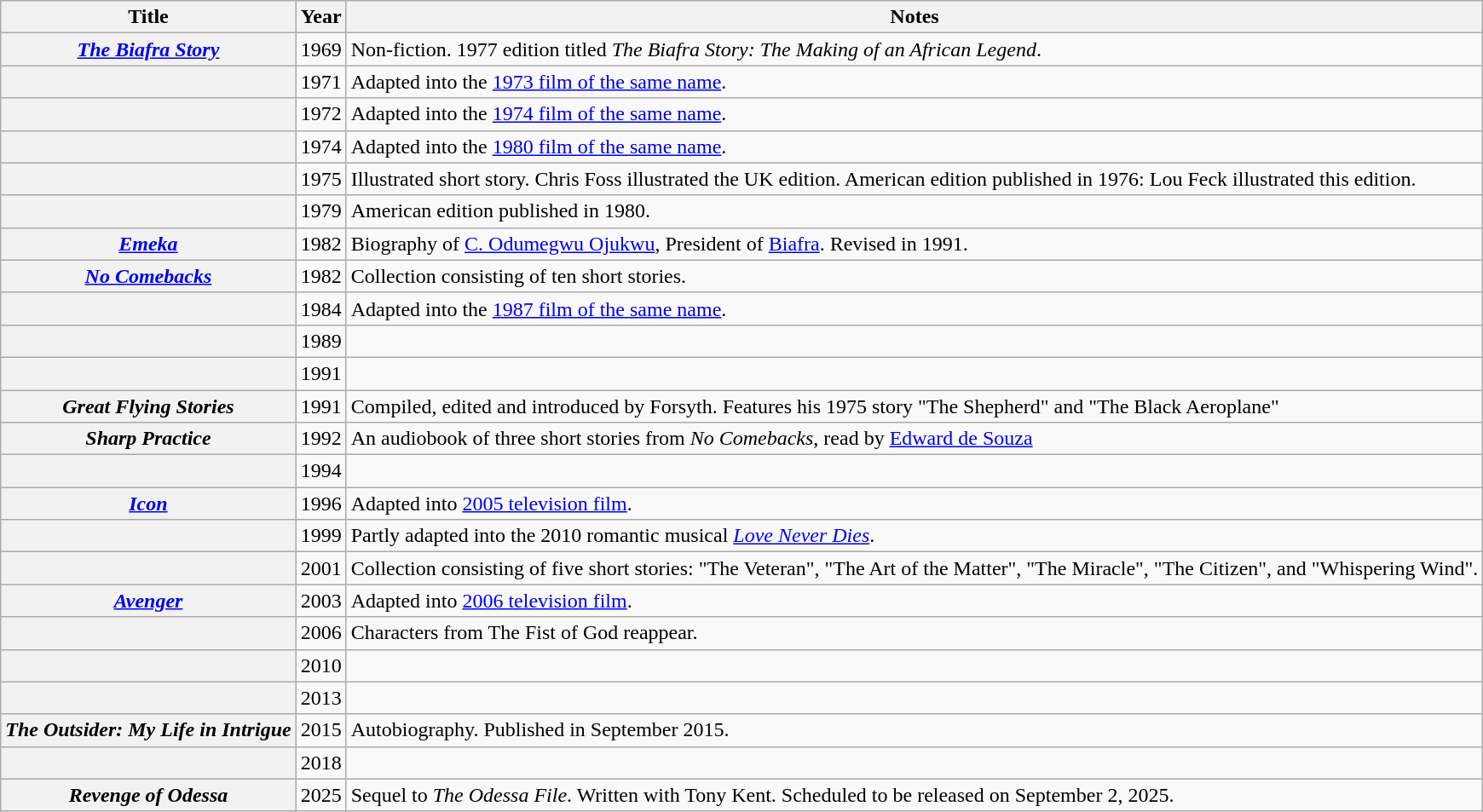<table class="wikitable plainrowheaders sortable">
<tr>
<th scope="col">Title</th>
<th scope="col">Year</th>
<th scope="col" class="unsortable">Notes</th>
</tr>
<tr>
<th scope="row"><em><a href='#'>The Biafra Story</a></em></th>
<td>1969</td>
<td>Non-fiction. 1977 edition titled <em>The Biafra Story: The Making of an African Legend</em>.</td>
</tr>
<tr>
<th scope="row"><em></em></th>
<td>1971</td>
<td>Adapted into the <a href='#'>1973 film of the same name</a>.</td>
</tr>
<tr>
<th scope="row"><em></em></th>
<td>1972</td>
<td>Adapted into the <a href='#'>1974 film of the same name</a>.</td>
</tr>
<tr>
<th scope="row"><em></em></th>
<td>1974</td>
<td>Adapted into the <a href='#'>1980 film of the same name</a>.</td>
</tr>
<tr>
<th scope="row"><em></em></th>
<td>1975</td>
<td>Illustrated short story. Chris Foss illustrated the UK edition. American edition published in 1976: Lou Feck illustrated this edition.</td>
</tr>
<tr>
<th scope="row"><em></em></th>
<td>1979</td>
<td>American edition published in 1980.</td>
</tr>
<tr>
<th scope="row"><em><a href='#'>Emeka</a></em></th>
<td>1982</td>
<td>Biography of <a href='#'>C. Odumegwu Ojukwu</a>, President of <a href='#'>Biafra</a>. Revised in 1991.</td>
</tr>
<tr>
<th scope="row"><em><a href='#'>No Comebacks</a></em></th>
<td>1982</td>
<td>Collection consisting of ten short stories.</td>
</tr>
<tr>
<th scope="row"><em></em></th>
<td>1984</td>
<td>Adapted into the <a href='#'>1987 film of the same name</a>.</td>
</tr>
<tr>
<th scope="row"><em></em></th>
<td>1989</td>
<td></td>
</tr>
<tr>
<th scope="row"><em></em></th>
<td>1991</td>
<td></td>
</tr>
<tr>
<th scope="row"><em>Great Flying Stories</em></th>
<td>1991</td>
<td>Compiled, edited and introduced by Forsyth. Features his 1975 story "The Shepherd" and "The Black Aeroplane"</td>
</tr>
<tr>
<th scope="row"><em>Sharp Practice</em></th>
<td>1992</td>
<td>An audiobook of three short stories from <em>No Comebacks</em>, read by <a href='#'>Edward de Souza</a></td>
</tr>
<tr>
<th scope="row"><em></em></th>
<td>1994</td>
<td></td>
</tr>
<tr>
<th scope="row"><em><a href='#'>Icon</a></em></th>
<td>1996</td>
<td>Adapted into <a href='#'>2005 television film</a>.</td>
</tr>
<tr>
<th scope="row"><em></em></th>
<td>1999</td>
<td>Partly adapted into the 2010 romantic musical <em><a href='#'>Love Never Dies</a></em>.</td>
</tr>
<tr>
<th scope="row"><em></em></th>
<td>2001</td>
<td>Collection consisting of five short stories: "The Veteran", "The Art of the Matter", "The Miracle", "The Citizen", and "Whispering Wind".</td>
</tr>
<tr>
<th scope="row"><em><a href='#'>Avenger</a></em></th>
<td>2003</td>
<td>Adapted into <a href='#'>2006 television film</a>.</td>
</tr>
<tr>
<th scope="row"><em></em></th>
<td>2006</td>
<td>Characters from The Fist of God reappear.</td>
</tr>
<tr>
<th scope="row"><em></em></th>
<td>2010</td>
<td></td>
</tr>
<tr>
<th scope="row"><em></em></th>
<td>2013</td>
<td></td>
</tr>
<tr>
<th scope="row"><em>The Outsider: My Life in Intrigue</em></th>
<td>2015</td>
<td>Autobiography. Published in September 2015.</td>
</tr>
<tr>
<th scope="row"><em></em></th>
<td>2018</td>
<td></td>
</tr>
<tr>
<th scope="row"><em>Revenge of Odessa</em></th>
<td>2025</td>
<td>Sequel to <em>The Odessa File</em>. Written with Tony Kent. Scheduled to be released on September 2, 2025.</td>
</tr>
</table>
